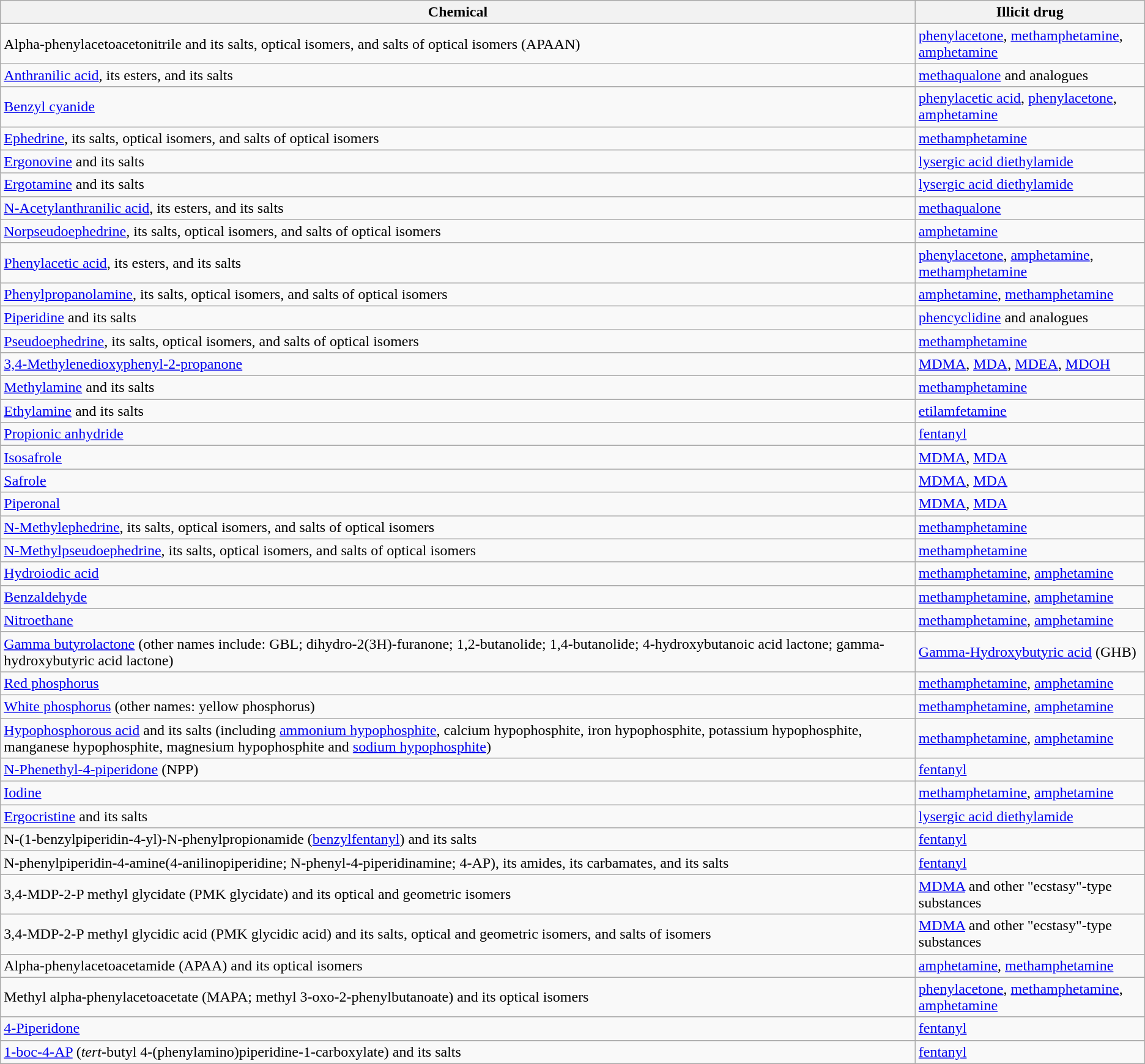<table class="wikitable sortable">
<tr>
<th>Chemical</th>
<th>Illicit drug</th>
</tr>
<tr>
<td>Alpha-phenylacetoacetonitrile and its salts, optical isomers, and salts of optical isomers (APAAN)</td>
<td><a href='#'>phenylacetone</a>, <a href='#'>methamphetamine</a>, <a href='#'>amphetamine</a></td>
</tr>
<tr>
<td><a href='#'>Anthranilic acid</a>, its esters, and its salts</td>
<td><a href='#'>methaqualone</a> and analogues</td>
</tr>
<tr>
<td><a href='#'>Benzyl cyanide</a></td>
<td><a href='#'>phenylacetic acid</a>, <a href='#'>phenylacetone</a>, <a href='#'>amphetamine</a></td>
</tr>
<tr>
<td><a href='#'>Ephedrine</a>, its salts, optical isomers, and salts of optical isomers</td>
<td><a href='#'>methamphetamine</a></td>
</tr>
<tr>
<td><a href='#'>Ergonovine</a> and its salts</td>
<td><a href='#'>lysergic acid diethylamide</a></td>
</tr>
<tr>
<td><a href='#'>Ergotamine</a> and its salts</td>
<td><a href='#'>lysergic acid diethylamide</a></td>
</tr>
<tr>
<td><a href='#'>N-Acetylanthranilic acid</a>, its esters, and its salts</td>
<td><a href='#'>methaqualone</a></td>
</tr>
<tr>
<td><a href='#'>Norpseudoephedrine</a>, its salts, optical isomers, and salts of optical isomers</td>
<td><a href='#'>amphetamine</a></td>
</tr>
<tr>
<td><a href='#'>Phenylacetic acid</a>, its esters, and its salts</td>
<td><a href='#'>phenylacetone</a>, <a href='#'>amphetamine</a>, <a href='#'>methamphetamine</a></td>
</tr>
<tr>
<td><a href='#'>Phenylpropanolamine</a>, its salts, optical isomers, and salts of optical isomers</td>
<td><a href='#'>amphetamine</a>, <a href='#'>methamphetamine</a></td>
</tr>
<tr>
<td><a href='#'>Piperidine</a> and its salts</td>
<td><a href='#'>phencyclidine</a> and analogues</td>
</tr>
<tr>
<td><a href='#'>Pseudoephedrine</a>, its salts, optical isomers, and salts of optical isomers</td>
<td><a href='#'>methamphetamine</a></td>
</tr>
<tr>
<td><a href='#'>3,4-Methylenedioxyphenyl-2-propanone</a></td>
<td><a href='#'>MDMA</a>, <a href='#'>MDA</a>, <a href='#'>MDEA</a>, <a href='#'>MDOH</a></td>
</tr>
<tr>
<td><a href='#'>Methylamine</a> and its salts</td>
<td><a href='#'>methamphetamine</a></td>
</tr>
<tr>
<td><a href='#'>Ethylamine</a> and its salts</td>
<td><a href='#'>etilamfetamine</a></td>
</tr>
<tr>
<td><a href='#'>Propionic anhydride</a></td>
<td><a href='#'>fentanyl</a></td>
</tr>
<tr>
<td><a href='#'>Isosafrole</a></td>
<td><a href='#'>MDMA</a>, <a href='#'>MDA</a></td>
</tr>
<tr>
<td><a href='#'>Safrole</a></td>
<td><a href='#'>MDMA</a>, <a href='#'>MDA</a></td>
</tr>
<tr>
<td><a href='#'>Piperonal</a></td>
<td><a href='#'>MDMA</a>, <a href='#'>MDA</a></td>
</tr>
<tr>
<td><a href='#'>N-Methylephedrine</a>, its salts, optical isomers, and salts of optical isomers</td>
<td><a href='#'>methamphetamine</a></td>
</tr>
<tr>
<td><a href='#'>N-Methylpseudoephedrine</a>, its salts, optical isomers, and salts of optical isomers</td>
<td><a href='#'>methamphetamine</a></td>
</tr>
<tr>
<td><a href='#'>Hydroiodic acid</a></td>
<td><a href='#'>methamphetamine</a>, <a href='#'>amphetamine</a></td>
</tr>
<tr>
<td><a href='#'>Benzaldehyde</a></td>
<td><a href='#'>methamphetamine</a>, <a href='#'>amphetamine</a></td>
</tr>
<tr>
<td><a href='#'>Nitroethane</a></td>
<td><a href='#'>methamphetamine</a>, <a href='#'>amphetamine</a></td>
</tr>
<tr>
<td><a href='#'>Gamma butyrolactone</a> (other names include: GBL; dihydro-2(3H)-furanone; 1,2-butanolide; 1,4-butanolide; 4-hydroxybutanoic acid lactone; gamma-hydroxybutyric acid lactone)</td>
<td><a href='#'>Gamma-Hydroxybutyric acid</a> (GHB)</td>
</tr>
<tr>
<td><a href='#'>Red phosphorus</a></td>
<td><a href='#'>methamphetamine</a>, <a href='#'>amphetamine</a></td>
</tr>
<tr>
<td><a href='#'>White phosphorus</a> (other names: yellow phosphorus)</td>
<td><a href='#'>methamphetamine</a>, <a href='#'>amphetamine</a></td>
</tr>
<tr>
<td><a href='#'>Hypophosphorous acid</a> and its salts (including <a href='#'>ammonium hypophosphite</a>, calcium hypophosphite, iron hypophosphite, potassium hypophosphite, manganese hypophosphite, magnesium hypophosphite and <a href='#'>sodium hypophosphite</a>)</td>
<td><a href='#'>methamphetamine</a>, <a href='#'>amphetamine</a></td>
</tr>
<tr>
<td><a href='#'>N-Phenethyl-4-piperidone</a> (NPP)</td>
<td><a href='#'>fentanyl</a></td>
</tr>
<tr>
<td><a href='#'>Iodine</a></td>
<td><a href='#'>methamphetamine</a>, <a href='#'>amphetamine</a></td>
</tr>
<tr>
<td><a href='#'>Ergocristine</a> and its salts</td>
<td><a href='#'>lysergic acid diethylamide</a></td>
</tr>
<tr>
<td>N-(1-benzylpiperidin-4-yl)-N-phenylpropionamide (<a href='#'>benzylfentanyl</a>) and its salts</td>
<td><a href='#'>fentanyl</a></td>
</tr>
<tr>
<td>N-phenylpiperidin-4-amine(4-anilinopiperidine; N-phenyl-4-piperidinamine; 4-AP), its amides, its carbamates, and its salts</td>
<td><a href='#'>fentanyl</a></td>
</tr>
<tr>
<td>3,4-MDP-2-P methyl glycidate (PMK glycidate) and its optical and geometric isomers</td>
<td><a href='#'>MDMA</a> and other "ecstasy"-type substances</td>
</tr>
<tr>
<td>3,4-MDP-2-P methyl glycidic acid (PMK glycidic acid) and its salts, optical and geometric isomers, and salts of isomers</td>
<td><a href='#'>MDMA</a> and other "ecstasy"-type substances</td>
</tr>
<tr>
<td>Alpha-phenylacetoacetamide (APAA) and its optical isomers</td>
<td><a href='#'>amphetamine</a>, <a href='#'>methamphetamine</a></td>
</tr>
<tr>
<td>Methyl alpha-phenylacetoacetate (MAPA; methyl 3-oxo-2-phenylbutanoate) and its optical isomers</td>
<td><a href='#'>phenylacetone</a>, <a href='#'>methamphetamine</a>, <a href='#'>amphetamine</a></td>
</tr>
<tr>
<td><a href='#'>4-Piperidone</a></td>
<td><a href='#'>fentanyl</a></td>
</tr>
<tr>
<td><a href='#'>1-boc-4-AP</a> (<em>tert</em>-butyl 4-(phenylamino)piperidine-1-carboxylate) and its salts</td>
<td><a href='#'>fentanyl</a></td>
</tr>
</table>
